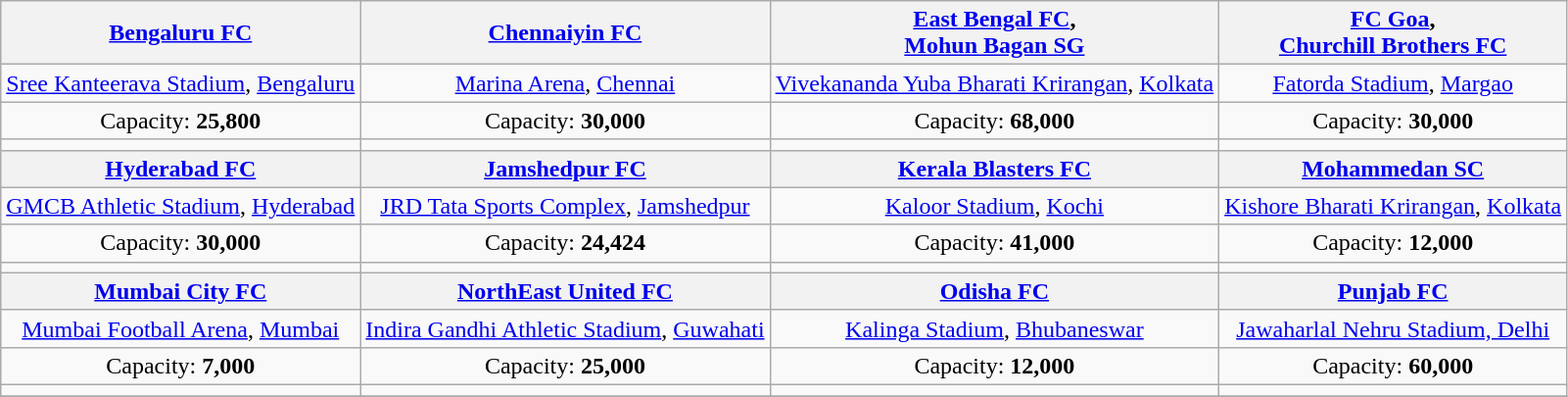<table class="wikitable" style="text-align:center; font-size:100%;">
<tr>
<th><a href='#'>Bengaluru FC</a></th>
<th><a href='#'>Chennaiyin FC</a></th>
<th><a href='#'>East Bengal FC</a>,<br><a href='#'>Mohun Bagan SG</a></th>
<th><a href='#'>FC Goa</a>,<br><a href='#'>Churchill Brothers FC</a></th>
</tr>
<tr>
<td><a href='#'>Sree Kanteerava Stadium</a>, <a href='#'>Bengaluru</a></td>
<td><a href='#'>Marina Arena</a>, <a href='#'>Chennai</a></td>
<td><a href='#'>Vivekananda Yuba Bharati Krirangan</a>, <a href='#'>Kolkata</a></td>
<td><a href='#'>Fatorda Stadium</a>, <a href='#'>Margao</a></td>
</tr>
<tr>
<td>Capacity: <strong>25,800</strong></td>
<td>Capacity: <strong>30,000</strong></td>
<td>Capacity: <strong>68,000</strong></td>
<td>Capacity: <strong>30,000</strong></td>
</tr>
<tr>
<td></td>
<td></td>
<td></td>
<td></td>
</tr>
<tr>
<th><a href='#'>Hyderabad FC</a></th>
<th><a href='#'>Jamshedpur FC</a></th>
<th><a href='#'>Kerala Blasters FC</a></th>
<th><a href='#'>Mohammedan SC</a></th>
</tr>
<tr>
<td><a href='#'>GMCB Athletic Stadium</a>, <a href='#'>Hyderabad</a></td>
<td><a href='#'>JRD Tata Sports Complex</a>, <a href='#'>Jamshedpur</a></td>
<td><a href='#'>Kaloor Stadium</a>, <a href='#'>Kochi</a></td>
<td><a href='#'>Kishore Bharati Krirangan</a>, <a href='#'>Kolkata</a></td>
</tr>
<tr>
<td>Capacity: <strong>30,000</strong></td>
<td>Capacity: <strong>24,424</strong></td>
<td>Capacity: <strong>41,000</strong></td>
<td>Capacity: <strong>12,000</strong></td>
</tr>
<tr>
<td></td>
<td></td>
<td></td>
<td></td>
</tr>
<tr>
<th><a href='#'>Mumbai City FC</a></th>
<th><a href='#'>NorthEast United FC</a></th>
<th><a href='#'>Odisha FC</a></th>
<th><a href='#'>Punjab FC</a></th>
</tr>
<tr>
<td><a href='#'>Mumbai Football Arena</a>, <a href='#'>Mumbai</a></td>
<td><a href='#'>Indira Gandhi Athletic Stadium</a>, <a href='#'>Guwahati</a></td>
<td><a href='#'>Kalinga Stadium</a>, <a href='#'>Bhubaneswar</a></td>
<td><a href='#'>Jawaharlal Nehru Stadium, Delhi</a></td>
</tr>
<tr>
<td>Capacity: <strong>7,000</strong></td>
<td>Capacity: <strong>25,000</strong></td>
<td>Capacity: <strong>12,000</strong></td>
<td>Capacity: <strong>60,000</strong></td>
</tr>
<tr>
<td></td>
<td></td>
<td></td>
<td></td>
</tr>
<tr>
</tr>
</table>
